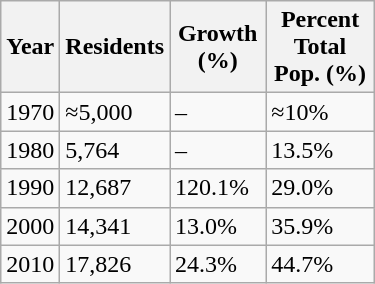<table class="wikitable" border="1" width="250px" align="right" margin="20px">
<tr>
<th>Year</th>
<th>Residents</th>
<th>Growth (%)</th>
<th>Percent Total Pop. (%)</th>
</tr>
<tr>
<td>1970</td>
<td>≈5,000</td>
<td>–</td>
<td>≈10%</td>
</tr>
<tr>
<td>1980</td>
<td>5,764</td>
<td>–</td>
<td>13.5%</td>
</tr>
<tr>
<td>1990</td>
<td>12,687</td>
<td>120.1%</td>
<td>29.0%</td>
</tr>
<tr>
<td>2000</td>
<td>14,341</td>
<td>13.0%</td>
<td>35.9%</td>
</tr>
<tr>
<td>2010</td>
<td>17,826</td>
<td>24.3%</td>
<td>44.7%</td>
</tr>
</table>
